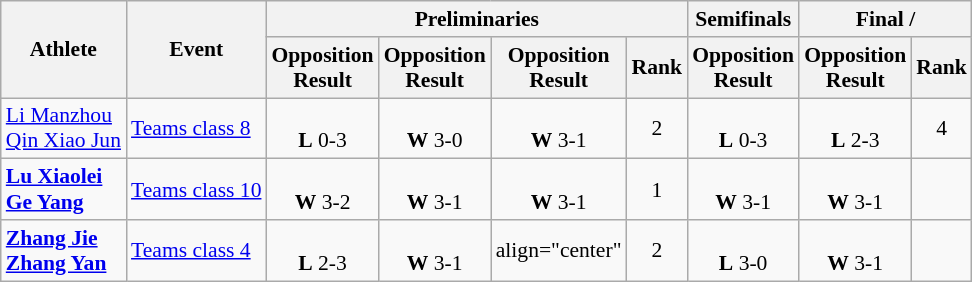<table class=wikitable style="font-size:90%">
<tr>
<th rowspan="2">Athlete</th>
<th rowspan="2">Event</th>
<th colspan="4">Preliminaries</th>
<th>Semifinals</th>
<th colspan="2">Final / </th>
</tr>
<tr>
<th>Opposition<br>Result</th>
<th>Opposition<br>Result</th>
<th>Opposition<br>Result</th>
<th>Rank</th>
<th>Opposition<br>Result</th>
<th>Opposition<br>Result</th>
<th>Rank</th>
</tr>
<tr>
<td><a href='#'>Li Manzhou</a><br> <a href='#'>Qin Xiao Jun</a></td>
<td><a href='#'>Teams class 8</a></td>
<td align="center"><br><strong>L</strong> 0-3</td>
<td align="center"><br><strong>W</strong> 3-0</td>
<td align="center"><br><strong>W</strong> 3-1</td>
<td align="center">2</td>
<td align="center"><br><strong>L</strong> 0-3</td>
<td align="center"><br><strong>L</strong> 2-3</td>
<td align="center">4</td>
</tr>
<tr>
<td><strong><a href='#'>Lu Xiaolei</a></strong><br> <strong><a href='#'>Ge Yang</a></strong></td>
<td><a href='#'>Teams class 10</a></td>
<td align="center"><br><strong>W</strong> 3-2</td>
<td align="center"><br><strong>W</strong> 3-1</td>
<td align="center"><br><strong>W</strong> 3-1</td>
<td align="center">1</td>
<td align="center"><br><strong>W</strong> 3-1</td>
<td align="center"><br><strong>W</strong> 3-1</td>
<td align="center"></td>
</tr>
<tr>
<td><strong><a href='#'>Zhang Jie</a></strong><br> <strong><a href='#'>Zhang Yan</a></strong></td>
<td><a href='#'>Teams class 4</a></td>
<td align="center"><br><strong>L</strong> 2-3</td>
<td align="center"><br><strong>W</strong> 3-1</td>
<td>align="center" </td>
<td align="center">2</td>
<td align="center"><br><strong>L</strong> 3-0</td>
<td align="center"><br><strong>W</strong> 3-1</td>
<td align="center"></td>
</tr>
</table>
